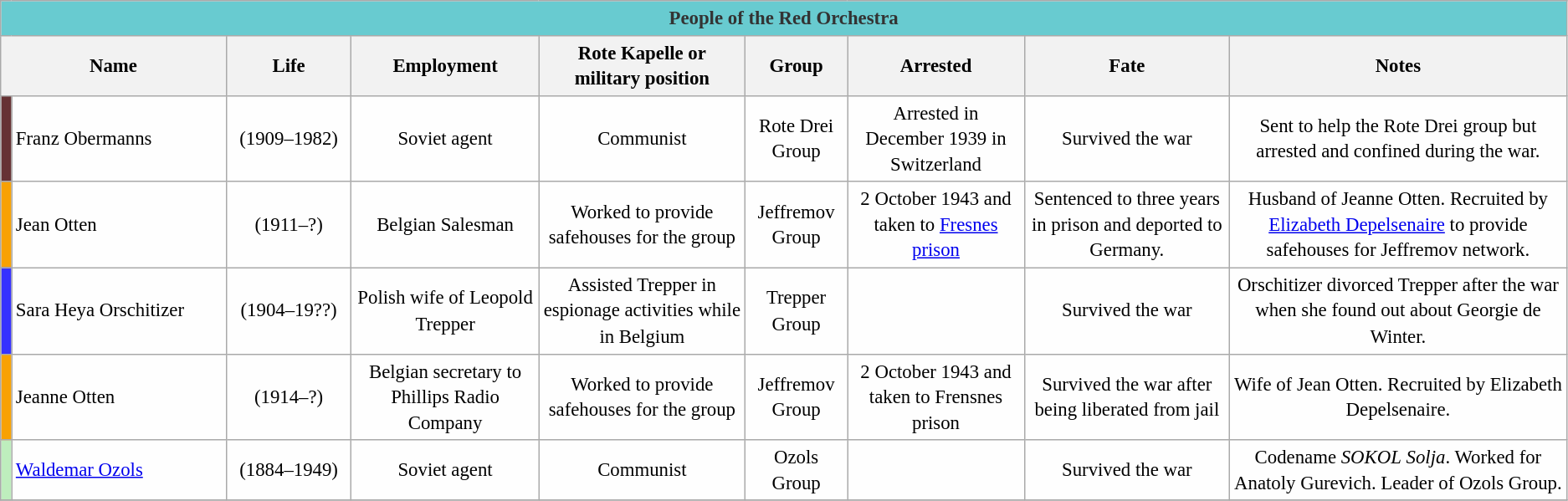<table class="wikitable sortable" style="table-layout:fixed;background-color:#FEFEFE;font-size:95%;padding:0.30em;line-height:1.35em;">
<tr>
<th colspan="9" style="text-align: center; background-color:#68cbd0; color:#333333;">People of the Red Orchestra</th>
</tr>
<tr>
<th scope="col"  colspan="2" width=14.4%>Name</th>
<th scope="col"  width=8%>Life</th>
<th scope="col">Employment</th>
<th scope="col">Rote Kapelle or military position</th>
<th scope="col">Group</th>
<th scope="col">Arrested</th>
<th scope="col">Fate</th>
<th scope="col">Notes</th>
</tr>
<tr>
<th style="background-color:#663234"></th>
<td>Franz Obermanns</td>
<td style="text-align: center;">(1909–1982)</td>
<td style="text-align: center;">Soviet agent</td>
<td style="text-align: center;">Communist</td>
<td style="text-align: center;">Rote Drei Group</td>
<td style="text-align: center;">Arrested in December 1939 in Switzerland</td>
<td style="text-align: center;">Survived the war</td>
<td style="text-align: center;">Sent to help the Rote Drei group but arrested and confined during the war.</td>
</tr>
<tr>
<td style="background-color:#f8a102"></td>
<td>Jean Otten</td>
<td style="text-align: center;">(1911–?)</td>
<td style="text-align: center;">Belgian Salesman</td>
<td style="text-align: center;">Worked to provide safehouses for the group</td>
<td style="text-align: center;">Jeffremov Group</td>
<td style="text-align: center;">2 October 1943 and taken to <a href='#'>Fresnes prison</a></td>
<td style="text-align: center;">Sentenced to three years in prison and deported to Germany.</td>
<td style="text-align: center;">Husband of Jeanne Otten. Recruited by <a href='#'>Elizabeth Depelsenaire</a> to provide safehouses for Jeffremov network.</td>
</tr>
<tr>
<td style="background-color:#3531ff"></td>
<td>Sara Heya Orschitizer</td>
<td style="text-align: center;">(1904–19??)</td>
<td style="text-align: center;">Polish wife of Leopold Trepper</td>
<td style="text-align: center;">Assisted Trepper in espionage activities while in Belgium</td>
<td style="text-align: center;">Trepper Group</td>
<td style="text-align: center;"></td>
<td style="text-align: center;">Survived the war</td>
<td style="text-align: center;">Orschitizer divorced Trepper after the war when she found out about Georgie de Winter.</td>
</tr>
<tr>
<td style="background-color:#f8a102"></td>
<td>Jeanne Otten</td>
<td style="text-align: center;">(1914–?)</td>
<td style="text-align: center;">Belgian secretary to Phillips Radio Company</td>
<td style="text-align: center;">Worked to provide safehouses for the group</td>
<td style="text-align: center;">Jeffremov Group</td>
<td style="text-align: center;">2 October 1943 and taken to Frensnes prison</td>
<td style="text-align: center;">Survived the war after being liberated from jail</td>
<td style="text-align: center;">Wife of Jean Otten. Recruited by Elizabeth Depelsenaire.</td>
</tr>
<tr>
<td style="background-color:#beeebd"></td>
<td><a href='#'>Waldemar Ozols</a></td>
<td style="text-align: center;">(1884–1949)</td>
<td style="text-align: center;">Soviet agent</td>
<td style="text-align: center;">Communist</td>
<td style="text-align: center;">Ozols Group</td>
<td style="text-align: center;"></td>
<td style="text-align: center;">Survived the war</td>
<td style="text-align: center;">Codename <em>SOKOL</em> <em>Solja</em>. Worked for Anatoly Gurevich. Leader of Ozols Group.</td>
</tr>
<tr>
</tr>
</table>
